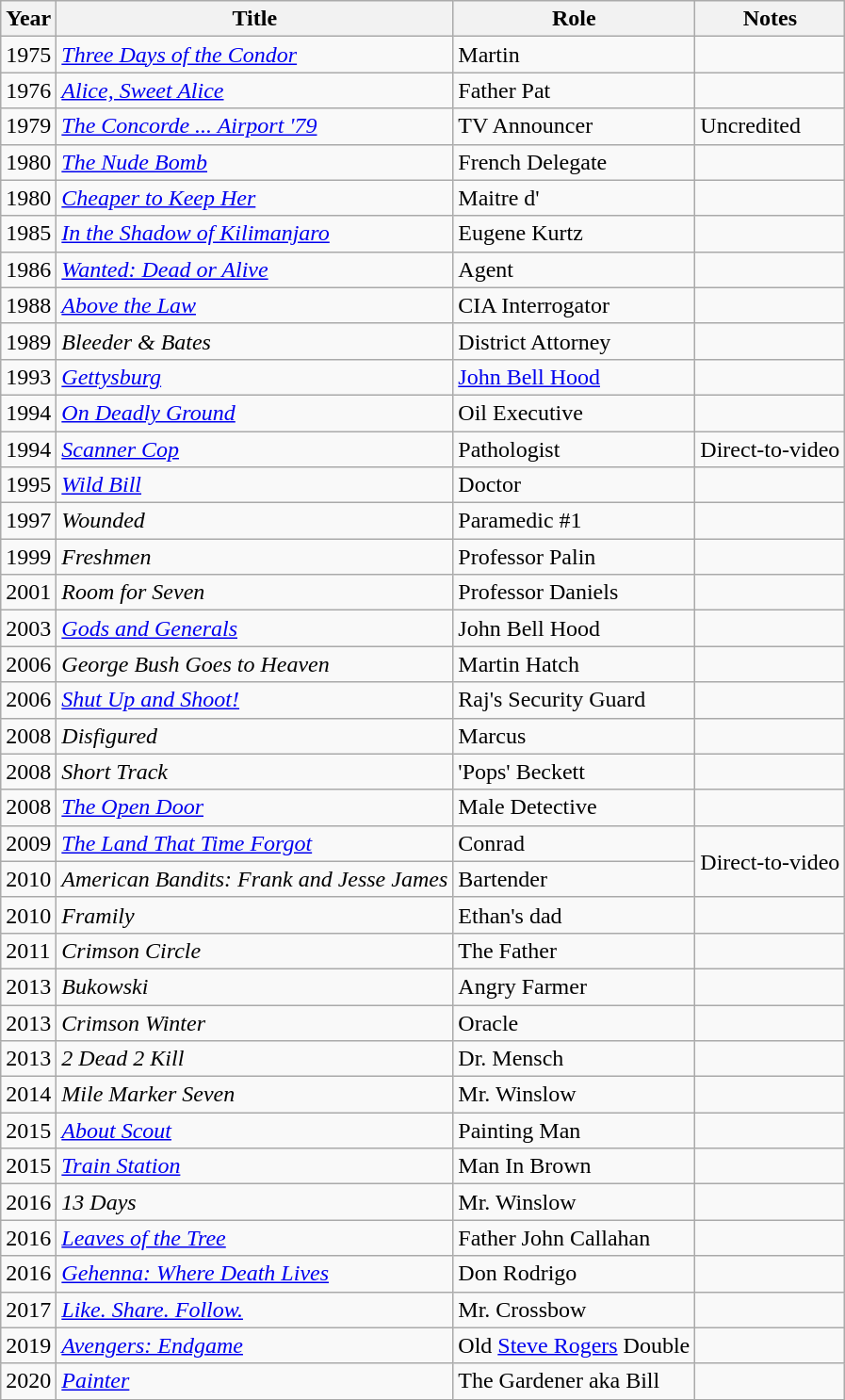<table class="wikitable sortable">
<tr>
<th>Year</th>
<th>Title</th>
<th>Role</th>
<th>Notes</th>
</tr>
<tr>
<td>1975</td>
<td><em><a href='#'>Three Days of the Condor</a></em></td>
<td>Martin</td>
<td></td>
</tr>
<tr>
<td>1976</td>
<td><em><a href='#'>Alice, Sweet Alice</a></em></td>
<td>Father Pat</td>
<td></td>
</tr>
<tr>
<td>1979</td>
<td><em><a href='#'>The Concorde ... Airport '79</a></em></td>
<td>TV Announcer</td>
<td>Uncredited</td>
</tr>
<tr>
<td>1980</td>
<td><em><a href='#'>The Nude Bomb</a></em></td>
<td>French Delegate</td>
<td></td>
</tr>
<tr>
<td>1980</td>
<td><a href='#'><em>Cheaper to Keep Her</em></a></td>
<td>Maitre d'</td>
<td></td>
</tr>
<tr>
<td>1985</td>
<td><em><a href='#'>In the Shadow of Kilimanjaro</a></em></td>
<td>Eugene Kurtz</td>
<td></td>
</tr>
<tr>
<td>1986</td>
<td><a href='#'><em>Wanted: Dead or Alive</em></a></td>
<td>Agent</td>
<td></td>
</tr>
<tr>
<td>1988</td>
<td><a href='#'><em>Above the Law</em></a></td>
<td>CIA Interrogator</td>
<td></td>
</tr>
<tr>
<td>1989</td>
<td><em>Bleeder & Bates</em></td>
<td>District Attorney</td>
<td></td>
</tr>
<tr>
<td>1993</td>
<td><a href='#'><em>Gettysburg</em></a></td>
<td><a href='#'>John Bell Hood</a></td>
<td></td>
</tr>
<tr>
<td>1994</td>
<td><em><a href='#'>On Deadly Ground</a></em></td>
<td>Oil Executive</td>
<td></td>
</tr>
<tr>
<td>1994</td>
<td><em><a href='#'>Scanner Cop</a></em></td>
<td>Pathologist</td>
<td>Direct-to-video</td>
</tr>
<tr>
<td>1995</td>
<td><a href='#'><em>Wild Bill</em></a></td>
<td>Doctor</td>
<td></td>
</tr>
<tr>
<td>1997</td>
<td><em>Wounded</em></td>
<td>Paramedic #1</td>
<td></td>
</tr>
<tr>
<td>1999</td>
<td><em>Freshmen</em></td>
<td>Professor Palin</td>
<td></td>
</tr>
<tr>
<td>2001</td>
<td><em>Room for Seven</em></td>
<td>Professor Daniels</td>
<td></td>
</tr>
<tr>
<td>2003</td>
<td><a href='#'><em>Gods and Generals</em></a></td>
<td>John Bell Hood</td>
<td></td>
</tr>
<tr>
<td>2006</td>
<td><em>George Bush Goes to Heaven</em></td>
<td>Martin Hatch</td>
<td></td>
</tr>
<tr>
<td>2006</td>
<td><em><a href='#'>Shut Up and Shoot!</a></em></td>
<td>Raj's Security Guard</td>
<td></td>
</tr>
<tr>
<td>2008</td>
<td><em>Disfigured</em></td>
<td>Marcus</td>
<td></td>
</tr>
<tr>
<td>2008</td>
<td><em>Short Track</em></td>
<td>'Pops' Beckett</td>
<td></td>
</tr>
<tr>
<td>2008</td>
<td><a href='#'><em>The Open Door</em></a></td>
<td>Male Detective</td>
<td></td>
</tr>
<tr>
<td>2009</td>
<td><a href='#'><em>The Land That Time Forgot</em></a></td>
<td>Conrad</td>
<td rowspan="2">Direct-to-video</td>
</tr>
<tr>
<td>2010</td>
<td><em>American Bandits: Frank and Jesse James</em></td>
<td>Bartender</td>
</tr>
<tr>
<td>2010</td>
<td><em>Framily</em></td>
<td>Ethan's dad</td>
<td></td>
</tr>
<tr>
<td>2011</td>
<td><em>Crimson Circle</em></td>
<td>The Father</td>
<td></td>
</tr>
<tr>
<td>2013</td>
<td><em>Bukowski</em></td>
<td>Angry Farmer</td>
<td></td>
</tr>
<tr>
<td>2013</td>
<td><em>Crimson Winter</em></td>
<td>Oracle</td>
<td></td>
</tr>
<tr>
<td>2013</td>
<td><em>2 Dead 2 Kill</em></td>
<td>Dr. Mensch</td>
<td></td>
</tr>
<tr>
<td>2014</td>
<td><em>Mile Marker Seven</em></td>
<td>Mr. Winslow</td>
<td></td>
</tr>
<tr>
<td>2015</td>
<td><em><a href='#'>About Scout</a></em></td>
<td>Painting Man</td>
<td></td>
</tr>
<tr>
<td>2015</td>
<td><a href='#'><em>Train Station</em></a></td>
<td>Man In Brown</td>
<td></td>
</tr>
<tr>
<td>2016</td>
<td><em>13 Days</em></td>
<td>Mr. Winslow</td>
<td></td>
</tr>
<tr>
<td>2016</td>
<td><em><a href='#'>Leaves of the Tree</a></em></td>
<td>Father John Callahan</td>
<td></td>
</tr>
<tr>
<td>2016</td>
<td><em><a href='#'>Gehenna: Where Death Lives</a></em></td>
<td>Don Rodrigo</td>
<td></td>
</tr>
<tr>
<td>2017</td>
<td><em><a href='#'>Like. Share. Follow.</a></em></td>
<td>Mr. Crossbow</td>
<td></td>
</tr>
<tr>
<td>2019</td>
<td><em><a href='#'>Avengers: Endgame</a></em></td>
<td>Old <a href='#'>Steve Rogers</a> Double</td>
<td></td>
</tr>
<tr>
<td>2020</td>
<td><em><a href='#'>Painter</a></em></td>
<td>The Gardener aka Bill</td>
<td></td>
</tr>
</table>
